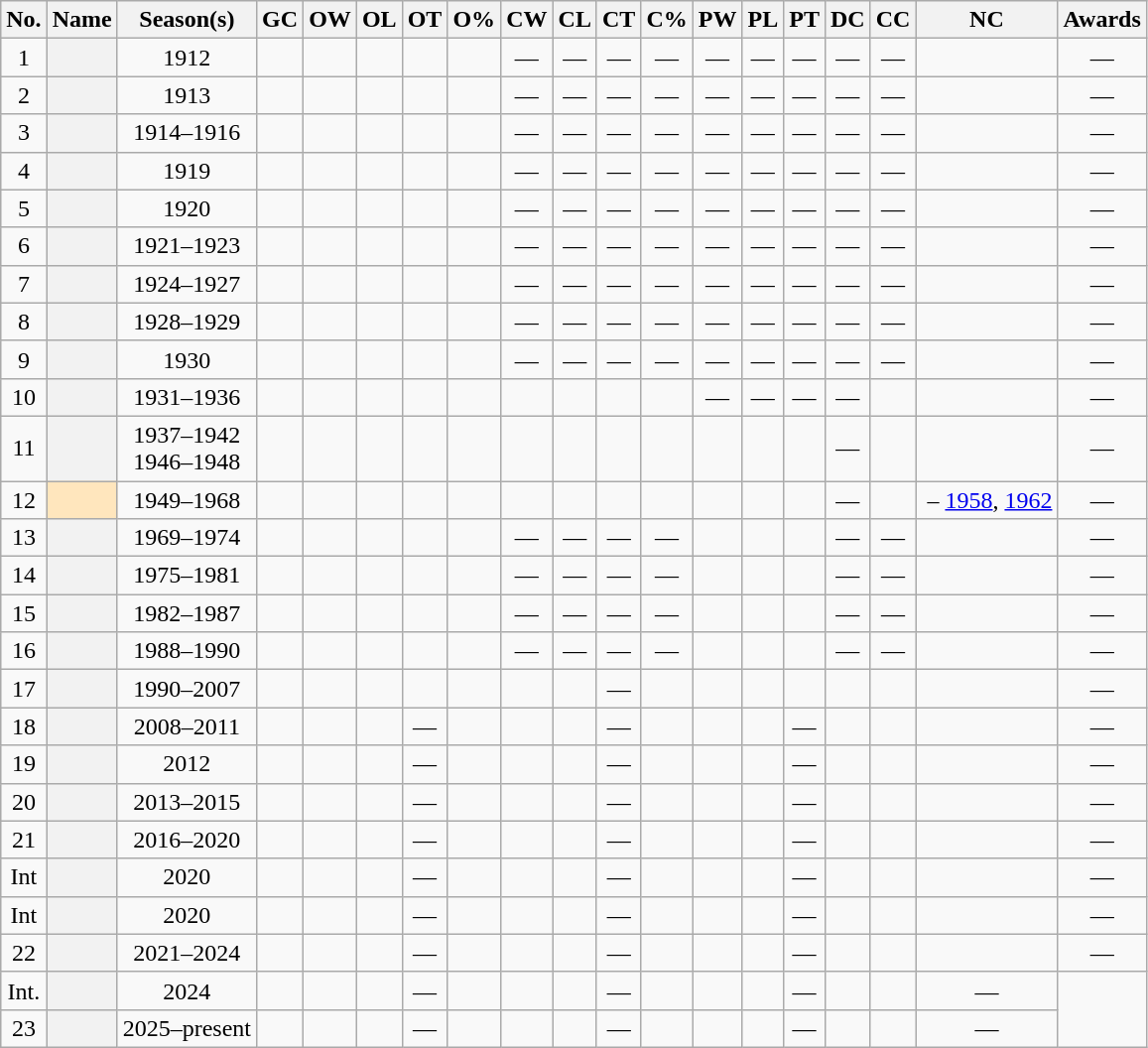<table class="wikitable sortable" style="text-align:center">
<tr>
<th scope="col" class="unsortable">No.</th>
<th scope="col">Name</th>
<th scope="col">Season(s)<br></th>
<th scope="col">GC</th>
<th scope="col">OW</th>
<th scope="col">OL</th>
<th scope="col">OT</th>
<th scope="col">O%</th>
<th scope="col">CW</th>
<th scope="col">CL</th>
<th scope="col">CT</th>
<th scope="col">C%</th>
<th scope="col">PW</th>
<th scope="col">PL</th>
<th scope="col">PT</th>
<th scope="col">DC<br></th>
<th scope="col">CC</th>
<th scope="col">NC</th>
<th scope="col" class="unsortable">Awards</th>
</tr>
<tr>
<td>1</td>
<th scope="row"></th>
<td>1912</td>
<td></td>
<td></td>
<td></td>
<td></td>
<td></td>
<td>—</td>
<td>—</td>
<td>—</td>
<td>—</td>
<td>—</td>
<td>—</td>
<td>—</td>
<td>—</td>
<td>—</td>
<td></td>
<td>—</td>
</tr>
<tr>
<td>2</td>
<th scope="row"></th>
<td>1913</td>
<td></td>
<td></td>
<td></td>
<td></td>
<td></td>
<td>—</td>
<td>—</td>
<td>—</td>
<td>—</td>
<td>—</td>
<td>—</td>
<td>—</td>
<td>—</td>
<td>—</td>
<td></td>
<td>—</td>
</tr>
<tr>
<td>3</td>
<th scope="row"></th>
<td>1914–1916</td>
<td></td>
<td></td>
<td></td>
<td></td>
<td></td>
<td>—</td>
<td>—</td>
<td>—</td>
<td>—</td>
<td>—</td>
<td>—</td>
<td>—</td>
<td>—</td>
<td>—</td>
<td></td>
<td>—</td>
</tr>
<tr>
<td>4</td>
<th scope="row"></th>
<td>1919</td>
<td></td>
<td></td>
<td></td>
<td></td>
<td></td>
<td>—</td>
<td>—</td>
<td>—</td>
<td>—</td>
<td>—</td>
<td>—</td>
<td>—</td>
<td>—</td>
<td>—</td>
<td></td>
<td>—</td>
</tr>
<tr>
<td>5</td>
<th scope="row"></th>
<td>1920</td>
<td></td>
<td></td>
<td></td>
<td></td>
<td></td>
<td>—</td>
<td>—</td>
<td>—</td>
<td>—</td>
<td>—</td>
<td>—</td>
<td>—</td>
<td>—</td>
<td>—</td>
<td></td>
<td>—</td>
</tr>
<tr>
<td>6</td>
<th scope="row"></th>
<td>1921–1923</td>
<td></td>
<td></td>
<td></td>
<td></td>
<td></td>
<td>—</td>
<td>—</td>
<td>—</td>
<td>—</td>
<td>—</td>
<td>—</td>
<td>—</td>
<td>—</td>
<td>—</td>
<td></td>
<td>—</td>
</tr>
<tr>
<td>7</td>
<th scope="row"></th>
<td>1924–1927</td>
<td></td>
<td></td>
<td></td>
<td></td>
<td></td>
<td>—</td>
<td>—</td>
<td>—</td>
<td>—</td>
<td>—</td>
<td>—</td>
<td>—</td>
<td>—</td>
<td>—</td>
<td></td>
<td>—</td>
</tr>
<tr>
<td>8</td>
<th scope="row"></th>
<td>1928–1929</td>
<td></td>
<td></td>
<td></td>
<td></td>
<td></td>
<td>—</td>
<td>—</td>
<td>—</td>
<td>—</td>
<td>—</td>
<td>—</td>
<td>—</td>
<td>—</td>
<td>—</td>
<td></td>
<td>—</td>
</tr>
<tr>
<td>9</td>
<th scope="row"></th>
<td>1930</td>
<td></td>
<td></td>
<td></td>
<td></td>
<td></td>
<td>—</td>
<td>—</td>
<td>—</td>
<td>—</td>
<td>—</td>
<td>—</td>
<td>—</td>
<td>—</td>
<td>—</td>
<td></td>
<td>—</td>
</tr>
<tr>
<td>10</td>
<th scope="row"></th>
<td>1931–1936</td>
<td></td>
<td></td>
<td></td>
<td></td>
<td></td>
<td></td>
<td></td>
<td></td>
<td></td>
<td>—</td>
<td>—</td>
<td>—</td>
<td>—</td>
<td></td>
<td></td>
<td>—</td>
</tr>
<tr>
<td>11</td>
<th scope="row"></th>
<td>1937–1942<br>1946–1948</td>
<td></td>
<td></td>
<td></td>
<td></td>
<td></td>
<td></td>
<td></td>
<td></td>
<td></td>
<td></td>
<td></td>
<td></td>
<td>—</td>
<td></td>
<td></td>
<td>—</td>
</tr>
<tr>
<td>12</td>
<td scope="row" align="center" bgcolor=#FFE6BD><strong></strong><sup></sup></td>
<td>1949–1968</td>
<td></td>
<td></td>
<td></td>
<td></td>
<td></td>
<td></td>
<td></td>
<td></td>
<td></td>
<td></td>
<td></td>
<td></td>
<td>—</td>
<td></td>
<td> – <a href='#'>1958</a>, <a href='#'>1962</a></td>
<td>—</td>
</tr>
<tr>
<td>13</td>
<th scope="row"></th>
<td>1969–1974</td>
<td></td>
<td></td>
<td></td>
<td></td>
<td></td>
<td>—</td>
<td>—</td>
<td>—</td>
<td>—</td>
<td></td>
<td></td>
<td></td>
<td>—</td>
<td>—</td>
<td></td>
<td>—</td>
</tr>
<tr>
<td>14</td>
<th scope="row"></th>
<td>1975–1981</td>
<td></td>
<td></td>
<td></td>
<td></td>
<td></td>
<td>—</td>
<td>—</td>
<td>—</td>
<td>—</td>
<td></td>
<td></td>
<td></td>
<td>—</td>
<td>—</td>
<td></td>
<td>—</td>
</tr>
<tr>
<td>15</td>
<th scope="row"></th>
<td>1982–1987</td>
<td></td>
<td></td>
<td></td>
<td></td>
<td></td>
<td>—</td>
<td>—</td>
<td>—</td>
<td>—</td>
<td></td>
<td></td>
<td></td>
<td>—</td>
<td>—</td>
<td></td>
<td>—</td>
</tr>
<tr>
<td>16</td>
<th scope="row"></th>
<td>1988–1990</td>
<td></td>
<td></td>
<td></td>
<td></td>
<td></td>
<td>—</td>
<td>—</td>
<td>—</td>
<td>—</td>
<td></td>
<td></td>
<td></td>
<td>—</td>
<td>—</td>
<td></td>
<td>—</td>
</tr>
<tr>
<td>17</td>
<th scope="row"></th>
<td>1990–2007</td>
<td></td>
<td></td>
<td></td>
<td></td>
<td></td>
<td></td>
<td></td>
<td>—</td>
<td></td>
<td></td>
<td></td>
<td></td>
<td></td>
<td></td>
<td></td>
<td>—</td>
</tr>
<tr>
<td>18</td>
<th scope="row"></th>
<td>2008–2011</td>
<td></td>
<td></td>
<td></td>
<td>—</td>
<td></td>
<td></td>
<td></td>
<td>—</td>
<td></td>
<td></td>
<td></td>
<td>—</td>
<td></td>
<td></td>
<td></td>
<td>—</td>
</tr>
<tr>
<td>19</td>
<th scope="row"></th>
<td>2012</td>
<td></td>
<td></td>
<td></td>
<td>—</td>
<td></td>
<td></td>
<td></td>
<td>—</td>
<td></td>
<td></td>
<td></td>
<td>—</td>
<td></td>
<td></td>
<td></td>
<td>—</td>
</tr>
<tr>
<td>20</td>
<th scope="row"></th>
<td>2013–2015</td>
<td></td>
<td></td>
<td></td>
<td>—</td>
<td></td>
<td></td>
<td></td>
<td>—</td>
<td></td>
<td></td>
<td></td>
<td>—</td>
<td></td>
<td></td>
<td></td>
<td>—</td>
</tr>
<tr>
<td>21</td>
<th scope="row"></th>
<td>2016–2020</td>
<td></td>
<td></td>
<td></td>
<td>—</td>
<td></td>
<td></td>
<td></td>
<td>—</td>
<td></td>
<td></td>
<td></td>
<td>—</td>
<td></td>
<td></td>
<td></td>
<td>—</td>
</tr>
<tr>
<td>Int</td>
<th scope="row"><br></th>
<td>2020</td>
<td></td>
<td></td>
<td></td>
<td>—</td>
<td></td>
<td></td>
<td></td>
<td>—</td>
<td></td>
<td></td>
<td></td>
<td>—</td>
<td></td>
<td></td>
<td></td>
<td>—</td>
</tr>
<tr>
<td>Int</td>
<th scope="row"><br></th>
<td>2020</td>
<td></td>
<td></td>
<td></td>
<td>—</td>
<td></td>
<td></td>
<td></td>
<td>—</td>
<td></td>
<td></td>
<td></td>
<td>—</td>
<td></td>
<td></td>
<td></td>
<td>—</td>
</tr>
<tr>
<td>22</td>
<th scope="row"></th>
<td>2021–2024</td>
<td></td>
<td></td>
<td></td>
<td>—</td>
<td></td>
<td></td>
<td></td>
<td>—</td>
<td></td>
<td></td>
<td></td>
<td>—</td>
<td></td>
<td></td>
<td></td>
<td>—</td>
</tr>
<tr>
<td>Int.</td>
<th scope="row"><br></th>
<td>2024</td>
<td></td>
<td></td>
<td></td>
<td>—</td>
<td></td>
<td></td>
<td></td>
<td>—</td>
<td></td>
<td></td>
<td></td>
<td>—</td>
<td></td>
<td></td>
<td>—</td>
</tr>
<tr>
<td>23</td>
<th scope="row"></th>
<td>2025–present</td>
<td></td>
<td></td>
<td></td>
<td>—</td>
<td></td>
<td></td>
<td></td>
<td>—</td>
<td></td>
<td></td>
<td></td>
<td>—</td>
<td></td>
<td></td>
<td>—</td>
</tr>
</table>
